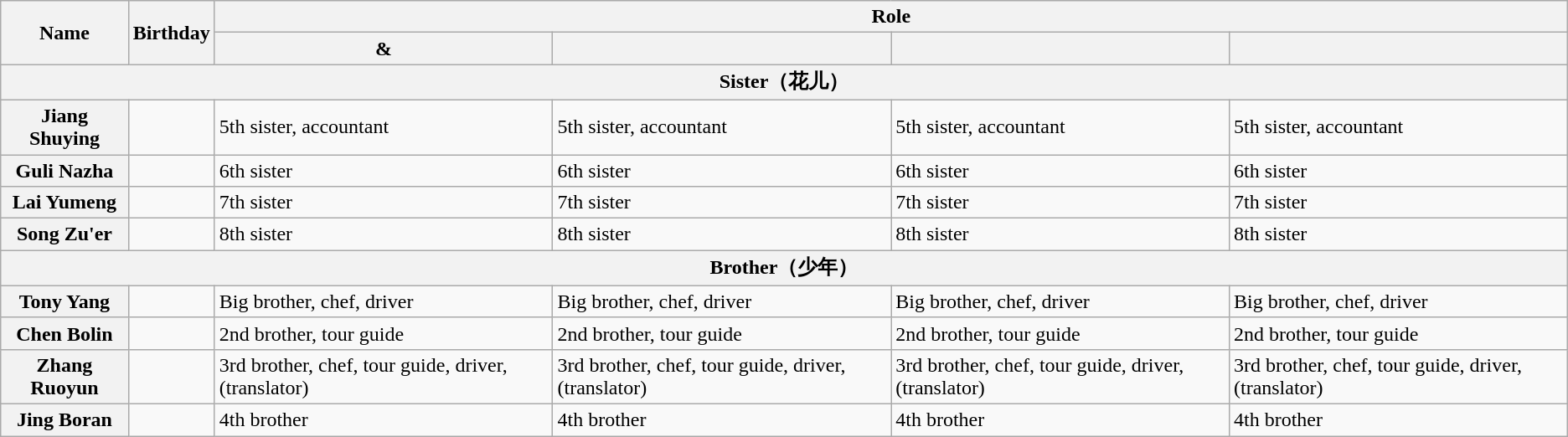<table class="wikitable">
<tr>
<th rowspan="2">Name</th>
<th rowspan="2">Birthday</th>
<th colspan="4">Role</th>
</tr>
<tr>
<th>&</th>
<th></th>
<th></th>
<th></th>
</tr>
<tr>
<th colspan="6">Sister（花儿）</th>
</tr>
<tr>
<th>Jiang Shuying</th>
<td></td>
<td>5th sister, accountant</td>
<td>5th sister, accountant</td>
<td>5th sister, accountant</td>
<td>5th sister, accountant</td>
</tr>
<tr>
<th>Guli Nazha</th>
<td></td>
<td>6th sister</td>
<td>6th sister</td>
<td>6th sister</td>
<td>6th sister</td>
</tr>
<tr>
<th>Lai Yumeng</th>
<td></td>
<td>7th sister</td>
<td>7th sister</td>
<td>7th sister</td>
<td>7th sister</td>
</tr>
<tr>
<th>Song Zu'er</th>
<td></td>
<td>8th sister</td>
<td>8th sister</td>
<td>8th sister</td>
<td>8th sister</td>
</tr>
<tr>
<th colspan="6">Brother（少年）</th>
</tr>
<tr>
<th>Tony Yang</th>
<td></td>
<td>Big brother, chef, driver</td>
<td>Big brother, chef, driver</td>
<td>Big brother, chef, driver</td>
<td>Big brother, chef, driver</td>
</tr>
<tr>
<th>Chen Bolin</th>
<td></td>
<td>2nd brother, tour guide</td>
<td>2nd brother, tour guide</td>
<td>2nd brother, tour guide</td>
<td>2nd brother, tour guide</td>
</tr>
<tr>
<th>Zhang Ruoyun</th>
<td></td>
<td>3rd brother, chef, tour guide, driver, (translator)</td>
<td>3rd brother, chef, tour guide, driver, (translator)</td>
<td>3rd brother, chef, tour guide, driver, (translator)</td>
<td>3rd brother, chef, tour guide, driver, (translator)</td>
</tr>
<tr>
<th>Jing Boran</th>
<td></td>
<td>4th brother</td>
<td>4th brother</td>
<td>4th brother</td>
<td>4th brother</td>
</tr>
</table>
